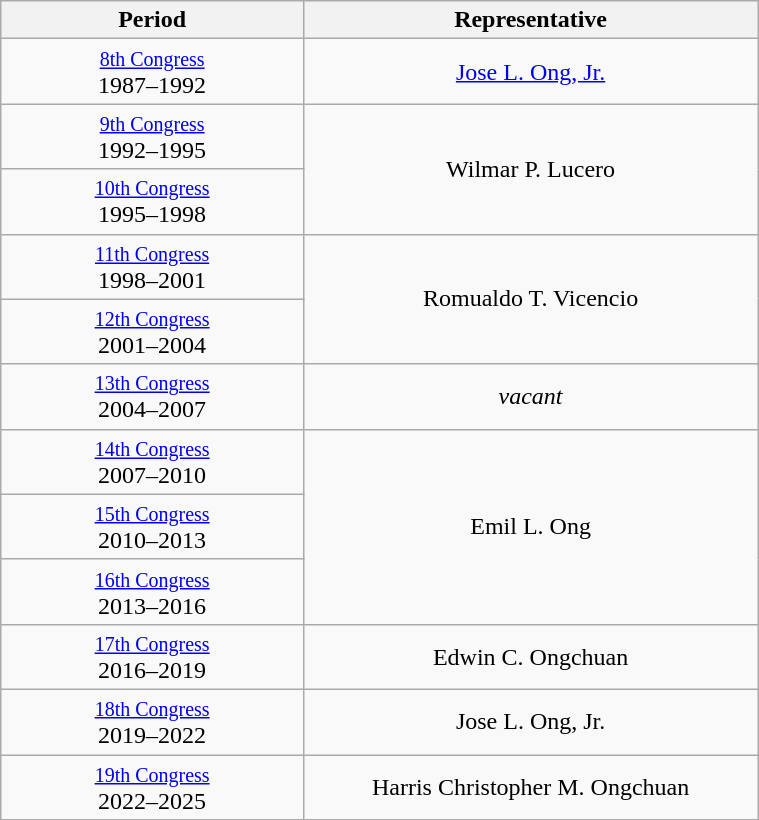<table class="wikitable" style="text-align:center; width:40%;">
<tr>
<th width="40%">Period</th>
<th>Representative</th>
</tr>
<tr>
<td><small><a href='#'>8th Congress</a></small><br>1987–1992</td>
<td><a href='#'>Jose L. Ong, Jr.</a></td>
</tr>
<tr>
<td><small><a href='#'>9th Congress</a></small><br>1992–1995</td>
<td rowspan="2">Wilmar P. Lucero</td>
</tr>
<tr>
<td><small><a href='#'>10th Congress</a></small><br>1995–1998</td>
</tr>
<tr>
<td><small><a href='#'>11th Congress</a></small><br>1998–2001</td>
<td rowspan="3">Romualdo T. Vicencio</td>
</tr>
<tr>
<td><small><a href='#'>12th Congress</a></small><br>2001–2004</td>
</tr>
<tr>
<td rowspan="2"><small><a href='#'>13th Congress</a></small><br>2004–2007</td>
</tr>
<tr>
<td><em>vacant</em></td>
</tr>
<tr>
<td><small><a href='#'>14th Congress</a></small><br>2007–2010</td>
<td rowspan="3">Emil L. Ong</td>
</tr>
<tr>
<td><small><a href='#'>15th Congress</a></small><br>2010–2013</td>
</tr>
<tr>
<td><small><a href='#'>16th Congress</a></small><br>2013–2016</td>
</tr>
<tr>
<td><small><a href='#'>17th Congress</a></small><br>2016–2019</td>
<td>Edwin C. Ongchuan</td>
</tr>
<tr>
<td><small><a href='#'>18th Congress</a></small><br>2019–2022</td>
<td>Jose L. Ong, Jr.</td>
</tr>
<tr>
<td><small><a href='#'>19th Congress</a></small><br>2022–2025</td>
<td>Harris Christopher M. Ongchuan</td>
</tr>
</table>
